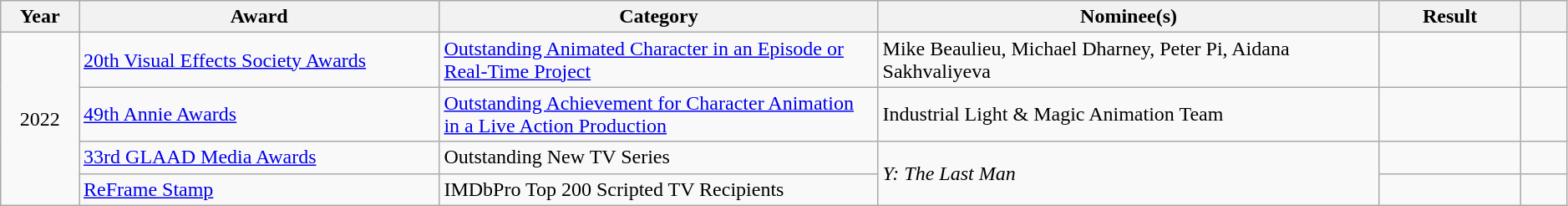<table class="wikitable sortable" style="width:99%;">
<tr>
<th style="width:5%;">Year</th>
<th style="width:23%;">Award</th>
<th style="width:28%;">Category</th>
<th style="width:32%;">Nominee(s)</th>
<th style="width:9%;">Result</th>
<th style="width:3%;" class="unsortable"></th>
</tr>
<tr>
<td rowspan="4" style="text-align:center;">2022</td>
<td><a href='#'>20th Visual Effects Society Awards</a></td>
<td><a href='#'>Outstanding Animated Character in an Episode or Real-Time Project</a></td>
<td>Mike Beaulieu, Michael Dharney, Peter Pi, Aidana Sakhvaliyeva </td>
<td></td>
<td style="text-align:center;"></td>
</tr>
<tr>
<td><a href='#'>49th Annie Awards</a></td>
<td><a href='#'>Outstanding Achievement for Character Animation in a Live Action Production</a></td>
<td>Industrial Light & Magic Animation Team</td>
<td></td>
<td style="text-align:center;"></td>
</tr>
<tr>
<td><a href='#'>33rd GLAAD Media Awards</a></td>
<td>Outstanding New TV Series</td>
<td rowspan="2"><em>Y: The Last Man</em></td>
<td></td>
<td style="text-align: center;"></td>
</tr>
<tr>
<td><a href='#'>ReFrame Stamp</a></td>
<td>IMDbPro Top 200 Scripted TV Recipients</td>
<td></td>
<td style="text-align:center;"></td>
</tr>
</table>
